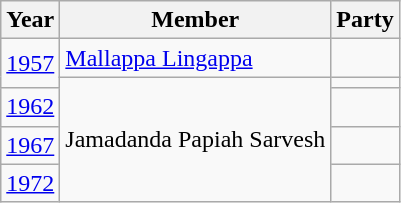<table class="wikitable sortable">
<tr>
<th>Year</th>
<th>Member</th>
<th colspan="2">Party</th>
</tr>
<tr>
<td rowspan=2><a href='#'>1957</a></td>
<td><a href='#'>Mallappa Lingappa</a></td>
<td></td>
</tr>
<tr>
<td rowspan="4">Jamadanda Papiah Sarvesh</td>
<td></td>
</tr>
<tr>
<td><a href='#'>1962</a></td>
<td></td>
</tr>
<tr>
<td><a href='#'>1967</a></td>
<td></td>
</tr>
<tr>
<td><a href='#'>1972</a></td>
<td></td>
</tr>
</table>
